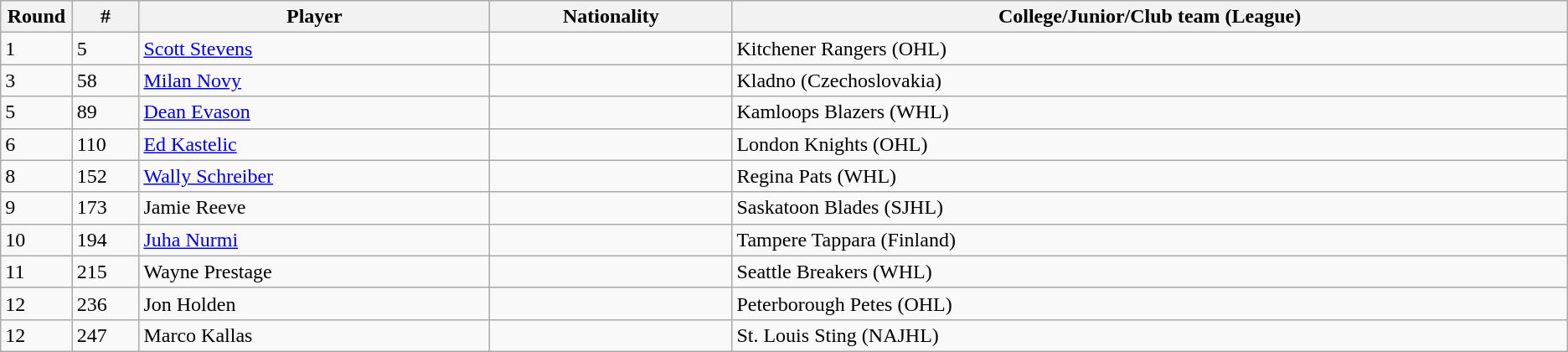<table class="wikitable">
<tr align="center">
<th bgcolor="#DDDDFF" width="4.0%">Round</th>
<th bgcolor="#DDDDFF" width="4.0%">#</th>
<th bgcolor="#DDDDFF" width="21.0%">Player</th>
<th bgcolor="#DDDDFF" width="14.5%">Nationality</th>
<th bgcolor="#DDDDFF" width="50.0%">College/Junior/Club team (League)</th>
</tr>
<tr>
<td>1</td>
<td>5</td>
<td><a href='#'>Scott Stevens</a></td>
<td></td>
<td>Kitchener Rangers (OHL)</td>
</tr>
<tr>
<td>3</td>
<td>58</td>
<td><a href='#'>Milan Novy</a></td>
<td></td>
<td>Kladno (Czechoslovakia)</td>
</tr>
<tr>
<td>5</td>
<td>89</td>
<td><a href='#'>Dean Evason</a></td>
<td></td>
<td>Kamloops Blazers (WHL)</td>
</tr>
<tr>
<td>6</td>
<td>110</td>
<td><a href='#'>Ed Kastelic</a></td>
<td></td>
<td>London Knights (OHL)</td>
</tr>
<tr>
<td>8</td>
<td>152</td>
<td><a href='#'>Wally Schreiber</a></td>
<td></td>
<td>Regina Pats (WHL)</td>
</tr>
<tr>
<td>9</td>
<td>173</td>
<td>Jamie Reeve</td>
<td></td>
<td>Saskatoon Blades (SJHL)</td>
</tr>
<tr>
<td>10</td>
<td>194</td>
<td><a href='#'>Juha Nurmi</a></td>
<td></td>
<td>Tampere Tappara (Finland)</td>
</tr>
<tr>
<td>11</td>
<td>215</td>
<td>Wayne Prestage</td>
<td></td>
<td>Seattle Breakers (WHL)</td>
</tr>
<tr>
<td>12</td>
<td>236</td>
<td>Jon Holden</td>
<td></td>
<td>Peterborough Petes (OHL)</td>
</tr>
<tr>
<td>12</td>
<td>247</td>
<td>Marco Kallas</td>
<td></td>
<td>St. Louis Sting (NAJHL)</td>
</tr>
</table>
